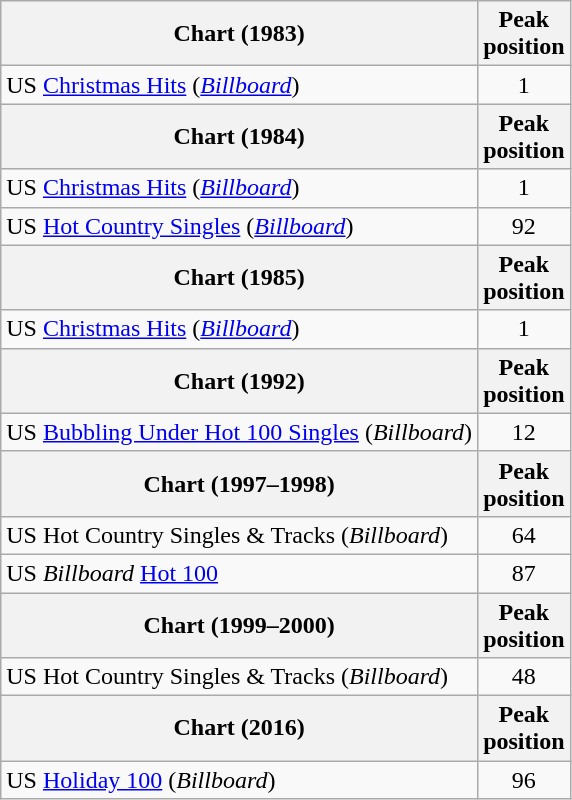<table class="wikitable sortable">
<tr>
<th align="left">Chart (1983)</th>
<th align="center">Peak<br>position</th>
</tr>
<tr>
<td>US <a href='#'>Christmas Hits</a> (<em><a href='#'>Billboard</a></em>)</td>
<td align="center">1</td>
</tr>
<tr>
<th align="left">Chart (1984)</th>
<th align="center">Peak<br>position</th>
</tr>
<tr>
<td>US <a href='#'>Christmas Hits</a> (<em><a href='#'>Billboard</a></em>)</td>
<td align="center">1</td>
</tr>
<tr>
<td>US <a href='#'>Hot Country Singles</a> (<em><a href='#'>Billboard</a></em>)</td>
<td align="center">92</td>
</tr>
<tr>
<th align="left">Chart (1985)</th>
<th align="center">Peak<br>position</th>
</tr>
<tr>
<td>US <a href='#'>Christmas Hits</a> (<em><a href='#'>Billboard</a></em>)</td>
<td align="center">1</td>
</tr>
<tr>
<th align="left">Chart (1992)</th>
<th align="center">Peak<br>position</th>
</tr>
<tr>
<td>US <a href='#'>Bubbling Under Hot 100 Singles</a> (<em>Billboard</em>)</td>
<td align="center">12</td>
</tr>
<tr>
<th align="left">Chart (1997–1998)</th>
<th align="center">Peak<br>position</th>
</tr>
<tr>
<td>US Hot Country Singles & Tracks (<em>Billboard</em>)</td>
<td align="center">64</td>
</tr>
<tr>
<td>US <em>Billboard</em> <a href='#'>Hot 100</a></td>
<td align="center">87</td>
</tr>
<tr>
<th align="left">Chart (1999–2000)</th>
<th align="center">Peak<br>position</th>
</tr>
<tr>
<td>US Hot Country Singles & Tracks (<em>Billboard</em>)</td>
<td align="center">48</td>
</tr>
<tr>
<th align="left">Chart (2016)</th>
<th align="center">Peak<br>position</th>
</tr>
<tr>
<td>US <a href='#'>Holiday 100</a> (<em>Billboard</em>)</td>
<td align="center">96</td>
</tr>
</table>
